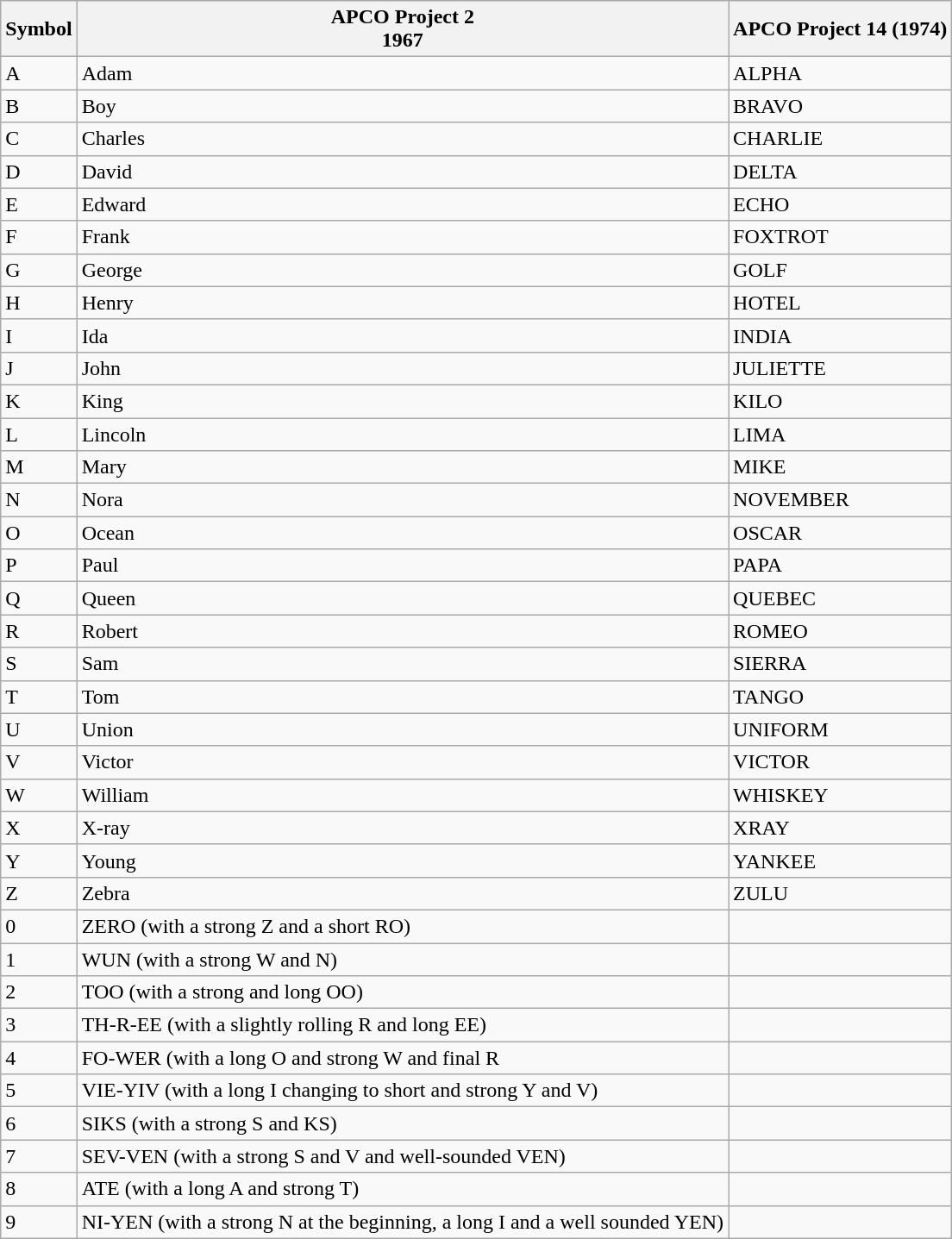<table class="wikitable">
<tr>
<th>Symbol</th>
<th>APCO Project 2<br>1967</th>
<th>APCO Project 14 (1974)</th>
</tr>
<tr>
<td>A</td>
<td>Adam</td>
<td>ALPHA</td>
</tr>
<tr>
<td>B</td>
<td>Boy</td>
<td>BRAVO</td>
</tr>
<tr>
<td>C</td>
<td>Charles</td>
<td>CHARLIE</td>
</tr>
<tr>
<td>D</td>
<td>David</td>
<td>DELTA</td>
</tr>
<tr>
<td>E</td>
<td>Edward</td>
<td>ECHO</td>
</tr>
<tr>
<td>F</td>
<td>Frank</td>
<td>FOXTROT</td>
</tr>
<tr>
<td>G</td>
<td>George</td>
<td>GOLF</td>
</tr>
<tr>
<td>H</td>
<td>Henry</td>
<td>HOTEL</td>
</tr>
<tr>
<td>I</td>
<td>Ida</td>
<td>INDIA</td>
</tr>
<tr>
<td>J</td>
<td>John</td>
<td>JULIETTE</td>
</tr>
<tr>
<td>K</td>
<td>King</td>
<td>KILO</td>
</tr>
<tr>
<td>L</td>
<td>Lincoln</td>
<td>LIMA</td>
</tr>
<tr>
<td>M</td>
<td>Mary</td>
<td>MIKE</td>
</tr>
<tr>
<td>N</td>
<td>Nora</td>
<td>NOVEMBER</td>
</tr>
<tr>
<td>O</td>
<td>Ocean</td>
<td>OSCAR</td>
</tr>
<tr>
<td>P</td>
<td>Paul</td>
<td>PAPA</td>
</tr>
<tr>
<td>Q</td>
<td>Queen</td>
<td>QUEBEC</td>
</tr>
<tr>
<td>R</td>
<td>Robert</td>
<td>ROMEO</td>
</tr>
<tr>
<td>S</td>
<td>Sam</td>
<td>SIERRA</td>
</tr>
<tr>
<td>T</td>
<td>Tom</td>
<td>TANGO</td>
</tr>
<tr>
<td>U</td>
<td>Union</td>
<td>UNIFORM</td>
</tr>
<tr>
<td>V</td>
<td>Victor</td>
<td>VICTOR</td>
</tr>
<tr>
<td>W</td>
<td>William</td>
<td>WHISKEY</td>
</tr>
<tr>
<td>X</td>
<td>X-ray</td>
<td>XRAY</td>
</tr>
<tr>
<td>Y</td>
<td>Young</td>
<td>YANKEE</td>
</tr>
<tr>
<td>Z</td>
<td>Zebra</td>
<td>ZULU</td>
</tr>
<tr>
<td>0</td>
<td>ZERO (with a strong Z and a short RO)</td>
<td></td>
</tr>
<tr>
<td>1</td>
<td>WUN (with a strong W and N)</td>
<td></td>
</tr>
<tr>
<td>2</td>
<td>TOO (with a strong and long OO)</td>
<td></td>
</tr>
<tr>
<td>3</td>
<td>TH-R-EE (with a slightly rolling R and long EE)</td>
<td></td>
</tr>
<tr>
<td>4</td>
<td>FO-WER (with a long O and strong W and final R</td>
<td></td>
</tr>
<tr>
<td>5</td>
<td>VIE-YIV (with a long I changing to short and strong Y and V)</td>
<td></td>
</tr>
<tr>
<td>6</td>
<td>SIKS (with a strong S and KS)</td>
<td></td>
</tr>
<tr>
<td>7</td>
<td>SEV-VEN (with a strong S and V and well-sounded VEN)</td>
<td></td>
</tr>
<tr>
<td>8</td>
<td>ATE (with a long A and strong T)</td>
<td></td>
</tr>
<tr>
<td>9</td>
<td>NI-YEN (with a strong N at the beginning, a long I and a well sounded YEN)</td>
<td></td>
</tr>
</table>
